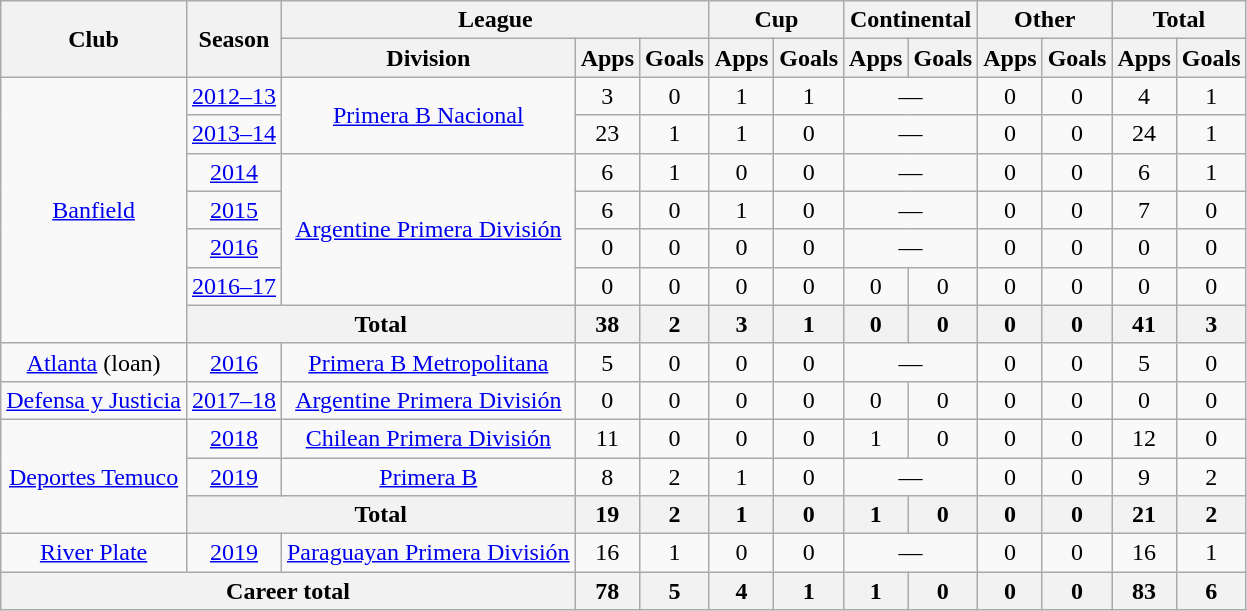<table class="wikitable" style="text-align:center">
<tr>
<th rowspan="2">Club</th>
<th rowspan="2">Season</th>
<th colspan="3">League</th>
<th colspan="2">Cup</th>
<th colspan="2">Continental</th>
<th colspan="2">Other</th>
<th colspan="2">Total</th>
</tr>
<tr>
<th>Division</th>
<th>Apps</th>
<th>Goals</th>
<th>Apps</th>
<th>Goals</th>
<th>Apps</th>
<th>Goals</th>
<th>Apps</th>
<th>Goals</th>
<th>Apps</th>
<th>Goals</th>
</tr>
<tr>
<td rowspan="7"><a href='#'>Banfield</a></td>
<td><a href='#'>2012–13</a></td>
<td rowspan="2"><a href='#'>Primera B Nacional</a></td>
<td>3</td>
<td>0</td>
<td>1</td>
<td>1</td>
<td colspan="2">—</td>
<td>0</td>
<td>0</td>
<td>4</td>
<td>1</td>
</tr>
<tr>
<td><a href='#'>2013–14</a></td>
<td>23</td>
<td>1</td>
<td>1</td>
<td>0</td>
<td colspan="2">—</td>
<td>0</td>
<td>0</td>
<td>24</td>
<td>1</td>
</tr>
<tr>
<td><a href='#'>2014</a></td>
<td rowspan="4"><a href='#'>Argentine Primera División</a></td>
<td>6</td>
<td>1</td>
<td>0</td>
<td>0</td>
<td colspan="2">—</td>
<td>0</td>
<td>0</td>
<td>6</td>
<td>1</td>
</tr>
<tr>
<td><a href='#'>2015</a></td>
<td>6</td>
<td>0</td>
<td>1</td>
<td>0</td>
<td colspan="2">—</td>
<td>0</td>
<td>0</td>
<td>7</td>
<td>0</td>
</tr>
<tr>
<td><a href='#'>2016</a></td>
<td>0</td>
<td>0</td>
<td>0</td>
<td>0</td>
<td colspan="2">—</td>
<td>0</td>
<td>0</td>
<td>0</td>
<td>0</td>
</tr>
<tr>
<td><a href='#'>2016–17</a></td>
<td>0</td>
<td>0</td>
<td>0</td>
<td>0</td>
<td>0</td>
<td>0</td>
<td>0</td>
<td>0</td>
<td>0</td>
<td>0</td>
</tr>
<tr>
<th colspan="2">Total</th>
<th>38</th>
<th>2</th>
<th>3</th>
<th>1</th>
<th>0</th>
<th>0</th>
<th>0</th>
<th>0</th>
<th>41</th>
<th>3</th>
</tr>
<tr>
<td rowspan="1"><a href='#'>Atlanta</a> (loan)</td>
<td><a href='#'>2016</a></td>
<td rowspan="1"><a href='#'>Primera B Metropolitana</a></td>
<td>5</td>
<td>0</td>
<td>0</td>
<td>0</td>
<td colspan="2">—</td>
<td>0</td>
<td>0</td>
<td>5</td>
<td>0</td>
</tr>
<tr>
<td rowspan="1"><a href='#'>Defensa y Justicia</a></td>
<td><a href='#'>2017–18</a></td>
<td rowspan="1"><a href='#'>Argentine Primera División</a></td>
<td>0</td>
<td>0</td>
<td>0</td>
<td>0</td>
<td>0</td>
<td>0</td>
<td>0</td>
<td>0</td>
<td>0</td>
<td>0</td>
</tr>
<tr>
<td rowspan="3"><a href='#'>Deportes Temuco</a></td>
<td><a href='#'>2018</a></td>
<td rowspan="1"><a href='#'>Chilean Primera División</a></td>
<td>11</td>
<td>0</td>
<td>0</td>
<td>0</td>
<td>1</td>
<td>0</td>
<td>0</td>
<td>0</td>
<td>12</td>
<td>0</td>
</tr>
<tr>
<td><a href='#'>2019</a></td>
<td rowspan="1"><a href='#'>Primera B</a></td>
<td>8</td>
<td>2</td>
<td>1</td>
<td>0</td>
<td colspan="2">—</td>
<td>0</td>
<td>0</td>
<td>9</td>
<td>2</td>
</tr>
<tr>
<th colspan="2">Total</th>
<th>19</th>
<th>2</th>
<th>1</th>
<th>0</th>
<th>1</th>
<th>0</th>
<th>0</th>
<th>0</th>
<th>21</th>
<th>2</th>
</tr>
<tr>
<td rowspan="1"><a href='#'>River Plate</a></td>
<td><a href='#'>2019</a></td>
<td rowspan="1"><a href='#'>Paraguayan Primera División</a></td>
<td>16</td>
<td>1</td>
<td>0</td>
<td>0</td>
<td colspan="2">—</td>
<td>0</td>
<td>0</td>
<td>16</td>
<td>1</td>
</tr>
<tr>
<th colspan="3">Career total</th>
<th>78</th>
<th>5</th>
<th>4</th>
<th>1</th>
<th>1</th>
<th>0</th>
<th>0</th>
<th>0</th>
<th>83</th>
<th>6</th>
</tr>
</table>
